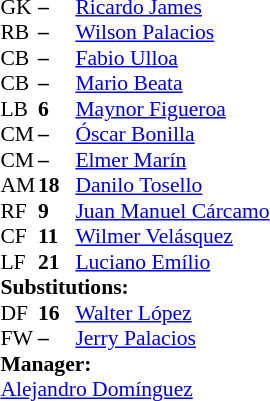<table style="font-size: 90%" cellspacing="0" cellpadding="0" align="center">
<tr>
<td colspan=4></td>
</tr>
<tr>
<th width="25"></th>
<th width="25"></th>
</tr>
<tr>
<td>GK</td>
<td><strong>–</strong></td>
<td> <a href='#'>Ricardo James</a></td>
</tr>
<tr>
<td>RB</td>
<td><strong>–</strong></td>
<td> <a href='#'>Wilson Palacios</a></td>
<td></td>
<td></td>
</tr>
<tr>
<td>CB</td>
<td><strong>–</strong></td>
<td> <a href='#'>Fabio Ulloa</a></td>
<td></td>
<td></td>
</tr>
<tr>
<td>CB</td>
<td><strong>–</strong></td>
<td> <a href='#'>Mario Beata</a></td>
</tr>
<tr>
<td>LB</td>
<td><strong>6</strong></td>
<td> <a href='#'>Maynor Figueroa</a></td>
</tr>
<tr>
<td>CM</td>
<td><strong>–</strong></td>
<td> <a href='#'>Óscar Bonilla</a></td>
</tr>
<tr>
<td>CM</td>
<td><strong>–</strong></td>
<td> <a href='#'>Elmer Marín</a></td>
</tr>
<tr>
<td>AM</td>
<td><strong>18</strong></td>
<td> <a href='#'>Danilo Tosello</a></td>
<td></td>
<td></td>
</tr>
<tr>
<td>RF</td>
<td><strong>9</strong></td>
<td> <a href='#'>Juan Manuel Cárcamo</a></td>
</tr>
<tr>
<td>CF</td>
<td><strong>11</strong></td>
<td> <a href='#'>Wilmer Velásquez</a></td>
<td></td>
<td></td>
</tr>
<tr>
<td>LF</td>
<td><strong>21</strong></td>
<td> <a href='#'>Luciano Emílio</a></td>
</tr>
<tr>
<td colspan=3><strong>Substitutions:</strong></td>
</tr>
<tr>
<td>DF</td>
<td><strong>16</strong></td>
<td> <a href='#'>Walter López</a></td>
<td></td>
<td></td>
</tr>
<tr>
<td>FW</td>
<td><strong>–</strong></td>
<td> <a href='#'>Jerry Palacios</a></td>
<td></td>
<td></td>
</tr>
<tr>
<td colspan=3><strong>Manager:</strong></td>
</tr>
<tr>
<td colspan=3> <a href='#'>Alejandro Domínguez</a></td>
</tr>
</table>
